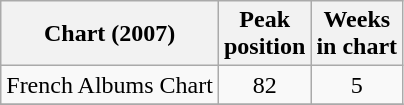<table class="wikitable sortable">
<tr>
<th>Chart (2007)</th>
<th>Peak<br>position</th>
<th>Weeks <br>in chart</th>
</tr>
<tr>
<td>French Albums Chart</td>
<td align="center">82</td>
<td align="center">5</td>
</tr>
<tr>
</tr>
</table>
